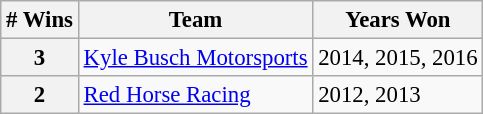<table class="wikitable" style="font-size: 95%;">
<tr>
<th># Wins</th>
<th>Team</th>
<th>Years Won</th>
</tr>
<tr>
<th>3</th>
<td><a href='#'>Kyle Busch Motorsports</a></td>
<td>2014, 2015, 2016</td>
</tr>
<tr>
<th>2</th>
<td><a href='#'>Red Horse Racing</a></td>
<td>2012, 2013</td>
</tr>
</table>
